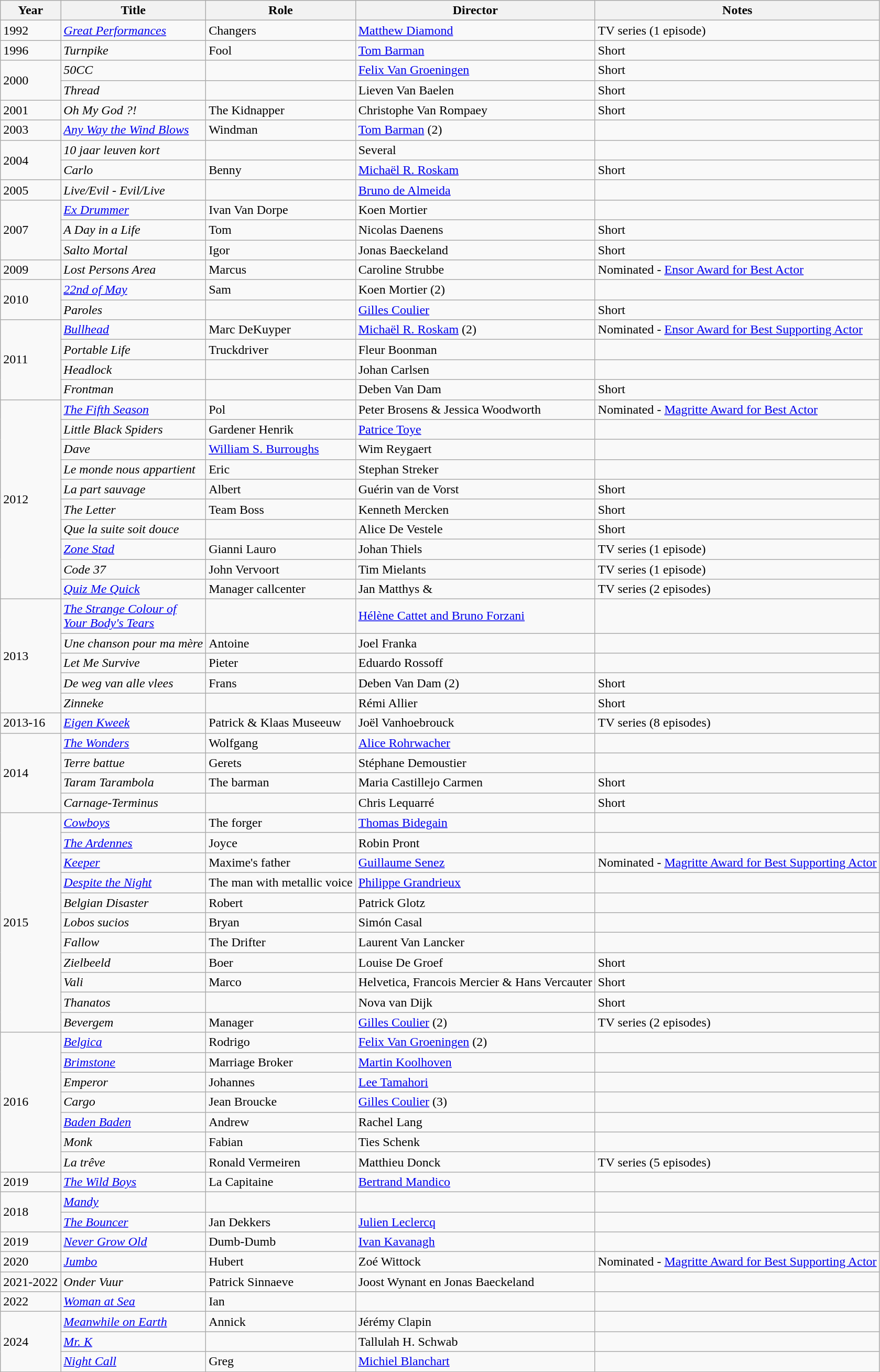<table class="wikitable sortable">
<tr>
<th>Year</th>
<th>Title</th>
<th>Role</th>
<th>Director</th>
<th class="unsortable">Notes</th>
</tr>
<tr>
<td rowspan=1>1992</td>
<td><em><a href='#'>Great Performances</a></em></td>
<td>Changers</td>
<td><a href='#'>Matthew Diamond</a></td>
<td>TV series (1 episode)</td>
</tr>
<tr>
<td rowspan=1>1996</td>
<td><em>Turnpike</em></td>
<td>Fool</td>
<td><a href='#'>Tom Barman</a></td>
<td>Short</td>
</tr>
<tr>
<td rowspan=2>2000</td>
<td><em>50CC</em></td>
<td></td>
<td><a href='#'>Felix Van Groeningen</a></td>
<td>Short</td>
</tr>
<tr>
<td><em>Thread</em></td>
<td></td>
<td>Lieven Van Baelen</td>
<td>Short</td>
</tr>
<tr>
<td rowspan=1>2001</td>
<td><em>Oh My God ?!</em></td>
<td>The Kidnapper</td>
<td>Christophe Van Rompaey</td>
<td>Short</td>
</tr>
<tr>
<td rowspan=1>2003</td>
<td><em><a href='#'>Any Way the Wind Blows</a></em></td>
<td>Windman</td>
<td><a href='#'>Tom Barman</a> (2)</td>
<td></td>
</tr>
<tr>
<td rowspan=2>2004</td>
<td><em>10 jaar leuven kort</em></td>
<td></td>
<td>Several</td>
<td></td>
</tr>
<tr>
<td><em>Carlo</em></td>
<td>Benny</td>
<td><a href='#'>Michaël R. Roskam</a></td>
<td>Short</td>
</tr>
<tr>
<td rowspan=1>2005</td>
<td><em>Live/Evil - Evil/Live</em></td>
<td></td>
<td><a href='#'>Bruno de Almeida</a></td>
<td></td>
</tr>
<tr>
<td rowspan=3>2007</td>
<td><em><a href='#'>Ex Drummer</a></em></td>
<td>Ivan Van Dorpe</td>
<td>Koen Mortier</td>
<td></td>
</tr>
<tr>
<td><em>A Day in a Life</em></td>
<td>Tom</td>
<td>Nicolas Daenens</td>
<td>Short</td>
</tr>
<tr>
<td><em>Salto Mortal</em></td>
<td>Igor</td>
<td>Jonas Baeckeland</td>
<td>Short</td>
</tr>
<tr>
<td rowspan=1>2009</td>
<td><em>Lost Persons Area</em></td>
<td>Marcus</td>
<td>Caroline Strubbe</td>
<td>Nominated - <a href='#'>Ensor Award for Best Actor</a></td>
</tr>
<tr>
<td rowspan=2>2010</td>
<td><em><a href='#'>22nd of May</a></em></td>
<td>Sam</td>
<td>Koen Mortier (2)</td>
<td></td>
</tr>
<tr>
<td><em>Paroles</em></td>
<td></td>
<td><a href='#'>Gilles Coulier</a></td>
<td>Short</td>
</tr>
<tr>
<td rowspan=4>2011</td>
<td><em><a href='#'>Bullhead</a></em></td>
<td>Marc DeKuyper</td>
<td><a href='#'>Michaël R. Roskam</a> (2)</td>
<td>Nominated - <a href='#'>Ensor Award for Best Supporting Actor</a></td>
</tr>
<tr>
<td><em>Portable Life</em></td>
<td>Truckdriver</td>
<td>Fleur Boonman</td>
<td></td>
</tr>
<tr>
<td><em>Headlock</em></td>
<td></td>
<td>Johan Carlsen</td>
<td></td>
</tr>
<tr>
<td><em>Frontman</em></td>
<td></td>
<td>Deben Van Dam</td>
<td>Short</td>
</tr>
<tr>
<td rowspan=10>2012</td>
<td><em><a href='#'>The Fifth Season</a></em></td>
<td>Pol</td>
<td>Peter Brosens & Jessica Woodworth</td>
<td>Nominated - <a href='#'>Magritte Award for Best Actor</a></td>
</tr>
<tr>
<td><em>Little Black Spiders</em></td>
<td>Gardener Henrik</td>
<td><a href='#'>Patrice Toye</a></td>
<td></td>
</tr>
<tr>
<td><em>Dave</em></td>
<td><a href='#'>William S. Burroughs</a></td>
<td>Wim Reygaert</td>
<td></td>
</tr>
<tr>
<td><em>Le monde nous appartient</em></td>
<td>Eric</td>
<td>Stephan Streker</td>
<td></td>
</tr>
<tr>
<td><em>La part sauvage</em></td>
<td>Albert</td>
<td>Guérin van de Vorst</td>
<td>Short</td>
</tr>
<tr>
<td><em>The Letter</em></td>
<td>Team Boss</td>
<td>Kenneth Mercken</td>
<td>Short</td>
</tr>
<tr>
<td><em>Que la suite soit douce</em></td>
<td></td>
<td>Alice De Vestele</td>
<td>Short</td>
</tr>
<tr>
<td><em><a href='#'>Zone Stad</a></em></td>
<td>Gianni Lauro</td>
<td>Johan Thiels</td>
<td>TV series (1 episode)</td>
</tr>
<tr>
<td><em>Code 37</em></td>
<td>John Vervoort</td>
<td>Tim Mielants</td>
<td>TV series (1 episode)</td>
</tr>
<tr>
<td><em><a href='#'>Quiz Me Quick</a></em></td>
<td>Manager callcenter</td>
<td>Jan Matthys &</td>
<td>TV series (2 episodes)</td>
</tr>
<tr>
<td rowspan=5>2013</td>
<td><em><a href='#'>The Strange Colour of<br> Your Body's Tears</a></em></td>
<td></td>
<td><a href='#'>Hélène Cattet and Bruno Forzani</a></td>
<td></td>
</tr>
<tr>
<td><em>Une chanson pour ma mère</em></td>
<td>Antoine</td>
<td>Joel Franka</td>
<td></td>
</tr>
<tr>
<td><em>Let Me Survive</em></td>
<td>Pieter</td>
<td>Eduardo Rossoff</td>
<td></td>
</tr>
<tr>
<td><em>De weg van alle vlees</em></td>
<td>Frans</td>
<td>Deben Van Dam (2)</td>
<td>Short<br></td>
</tr>
<tr>
<td><em>Zinneke</em></td>
<td></td>
<td>Rémi Allier</td>
<td>Short</td>
</tr>
<tr>
<td rowspan=1>2013-16</td>
<td><em><a href='#'>Eigen Kweek</a></em></td>
<td>Patrick & Klaas Museeuw</td>
<td>Joël Vanhoebrouck</td>
<td>TV series (8 episodes)</td>
</tr>
<tr>
<td rowspan=4>2014</td>
<td><em><a href='#'>The Wonders</a></em></td>
<td>Wolfgang</td>
<td><a href='#'>Alice Rohrwacher</a></td>
<td></td>
</tr>
<tr>
<td><em>Terre battue</em></td>
<td>Gerets</td>
<td>Stéphane Demoustier</td>
<td></td>
</tr>
<tr>
<td><em>Taram Tarambola</em></td>
<td>The barman</td>
<td>Maria Castillejo Carmen</td>
<td>Short</td>
</tr>
<tr>
<td><em>Carnage-Terminus</em></td>
<td></td>
<td>Chris Lequarré</td>
<td>Short</td>
</tr>
<tr>
<td rowspan=11>2015</td>
<td><em><a href='#'>Cowboys</a></em></td>
<td>The forger</td>
<td><a href='#'>Thomas Bidegain</a></td>
<td></td>
</tr>
<tr>
<td><em><a href='#'>The Ardennes</a></em></td>
<td>Joyce</td>
<td>Robin Pront</td>
<td></td>
</tr>
<tr>
<td><em><a href='#'>Keeper</a></em></td>
<td>Maxime's father</td>
<td><a href='#'>Guillaume Senez</a></td>
<td>Nominated - <a href='#'>Magritte Award for Best Supporting Actor</a></td>
</tr>
<tr>
<td><em><a href='#'>Despite the Night</a></em></td>
<td>The man with metallic voice</td>
<td><a href='#'>Philippe Grandrieux</a></td>
<td></td>
</tr>
<tr>
<td><em>Belgian Disaster</em></td>
<td>Robert</td>
<td>Patrick Glotz</td>
<td></td>
</tr>
<tr>
<td><em>Lobos sucios</em></td>
<td>Bryan</td>
<td>Simón Casal</td>
<td></td>
</tr>
<tr>
<td><em>Fallow</em></td>
<td>The Drifter</td>
<td>Laurent Van Lancker</td>
<td></td>
</tr>
<tr>
<td><em>Zielbeeld</em></td>
<td>Boer</td>
<td>Louise De Groef</td>
<td>Short</td>
</tr>
<tr>
<td><em>Vali</em></td>
<td>Marco</td>
<td>Helvetica, Francois Mercier & Hans Vercauter</td>
<td>Short</td>
</tr>
<tr>
<td><em>Thanatos</em></td>
<td></td>
<td>Nova van Dijk</td>
<td>Short</td>
</tr>
<tr>
<td><em>Bevergem</em></td>
<td>Manager</td>
<td><a href='#'>Gilles Coulier</a> (2)</td>
<td>TV series (2 episodes)</td>
</tr>
<tr>
<td rowspan=7>2016</td>
<td><em><a href='#'>Belgica</a></em></td>
<td>Rodrigo</td>
<td><a href='#'>Felix Van Groeningen</a> (2)</td>
<td></td>
</tr>
<tr>
<td><em><a href='#'>Brimstone</a></em></td>
<td>Marriage Broker</td>
<td><a href='#'>Martin Koolhoven</a></td>
<td></td>
</tr>
<tr>
<td><em>Emperor</em></td>
<td>Johannes</td>
<td><a href='#'>Lee Tamahori</a></td>
<td></td>
</tr>
<tr>
<td><em>Cargo</em></td>
<td>Jean Broucke</td>
<td><a href='#'>Gilles Coulier</a> (3)</td>
<td></td>
</tr>
<tr>
<td><em><a href='#'>Baden Baden</a></em></td>
<td>Andrew</td>
<td>Rachel Lang</td>
<td></td>
</tr>
<tr>
<td><em>Monk</em></td>
<td>Fabian</td>
<td>Ties Schenk</td>
<td></td>
</tr>
<tr>
<td><em>La trêve</em></td>
<td>Ronald Vermeiren</td>
<td>Matthieu Donck</td>
<td>TV series (5 episodes)</td>
</tr>
<tr>
<td>2019</td>
<td><em><a href='#'>The Wild Boys</a></em></td>
<td>La Capitaine</td>
<td><a href='#'>Bertrand Mandico</a></td>
<td></td>
</tr>
<tr>
<td rowspan=2>2018</td>
<td><em><a href='#'>Mandy</a></em></td>
<td></td>
<td></td>
<td></td>
</tr>
<tr>
<td><em><a href='#'>The Bouncer</a></em></td>
<td>Jan Dekkers</td>
<td><a href='#'>Julien Leclercq</a></td>
<td></td>
</tr>
<tr>
<td>2019</td>
<td><em><a href='#'>Never Grow Old</a></em></td>
<td>Dumb-Dumb</td>
<td><a href='#'>Ivan Kavanagh</a></td>
<td></td>
</tr>
<tr>
<td>2020</td>
<td><em><a href='#'>Jumbo</a></em></td>
<td>Hubert</td>
<td>Zoé Wittock</td>
<td>Nominated - <a href='#'>Magritte Award for Best Supporting Actor</a></td>
</tr>
<tr>
<td>2021-2022</td>
<td><em>Onder Vuur</em></td>
<td>Patrick Sinnaeve</td>
<td>Joost Wynant en Jonas Baeckeland</td>
<td></td>
</tr>
<tr>
<td>2022</td>
<td><em><a href='#'>Woman at Sea</a></em></td>
<td>Ian</td>
<td></td>
</tr>
<tr>
<td rowspan="3">2024</td>
<td><em><a href='#'>Meanwhile on Earth</a></em></td>
<td>Annick</td>
<td>Jérémy Clapin</td>
<td></td>
</tr>
<tr>
<td><em><a href='#'>Mr. K</a></em></td>
<td></td>
<td>Tallulah H. Schwab</td>
<td></td>
</tr>
<tr>
<td><em><a href='#'>Night Call</a></em></td>
<td>Greg</td>
<td><a href='#'>Michiel Blanchart</a></td>
<td></td>
</tr>
</table>
